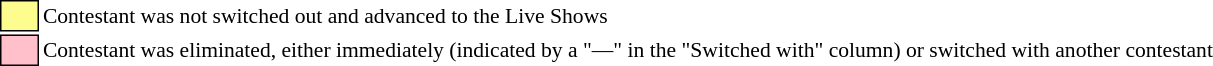<table class="toccolours" style="font-size: 90%; white-space: nowrap;">
<tr>
<td style="background:#fdfc8f; border:1px solid black;">      </td>
<td>Contestant was not switched out and advanced to the Live Shows</td>
</tr>
<tr>
<td style="background:pink; border:1px solid black;">      </td>
<td>Contestant was eliminated, either immediately (indicated by a "—" in the "Switched with" column) or switched with another contestant</td>
</tr>
</table>
